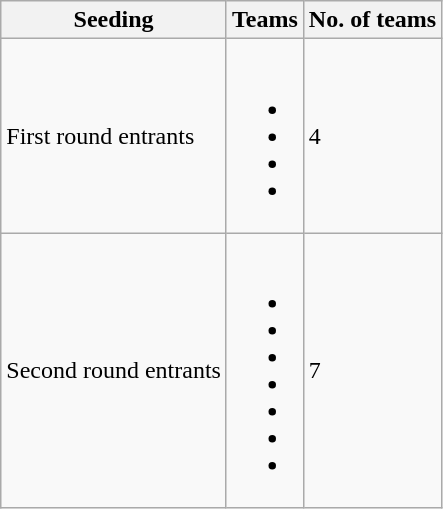<table class="wikitable">
<tr>
<th>Seeding</th>
<th>Teams</th>
<th>No. of teams</th>
</tr>
<tr>
<td>First round entrants</td>
<td><br><ul><li></li><li></li><li></li><li></li></ul></td>
<td>4</td>
</tr>
<tr>
<td>Second round entrants</td>
<td><br><ul><li></li><li></li><li></li><li></li><li></li><li></li><li></li></ul></td>
<td>7</td>
</tr>
</table>
